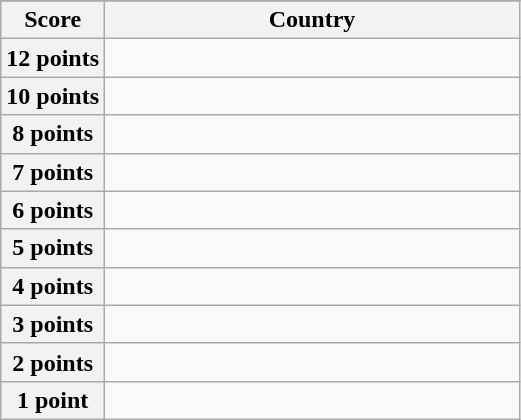<table class="wikitable">
<tr>
</tr>
<tr>
<th scope="col" width="20%">Score</th>
<th scope="col">Country</th>
</tr>
<tr>
<th scope="row">12 points</th>
<td></td>
</tr>
<tr>
<th scope="row">10 points</th>
<td></td>
</tr>
<tr>
<th scope="row">8 points</th>
<td></td>
</tr>
<tr>
<th scope="row">7 points</th>
<td></td>
</tr>
<tr>
<th scope="row">6 points</th>
<td></td>
</tr>
<tr>
<th scope="row">5 points</th>
<td></td>
</tr>
<tr>
<th scope="row">4 points</th>
<td></td>
</tr>
<tr>
<th scope="row">3 points</th>
<td></td>
</tr>
<tr>
<th scope="row">2 points</th>
<td></td>
</tr>
<tr>
<th scope="row">1 point</th>
<td></td>
</tr>
</table>
